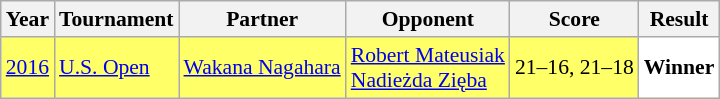<table class="sortable wikitable" style="font-size: 90%;">
<tr>
<th>Year</th>
<th>Tournament</th>
<th>Partner</th>
<th>Opponent</th>
<th>Score</th>
<th>Result</th>
</tr>
<tr style="background:#FFFF67">
<td align="center"><a href='#'>2016</a></td>
<td align="left"><a href='#'>U.S. Open</a></td>
<td align="left"> <a href='#'>Wakana Nagahara</a></td>
<td align="left"> <a href='#'>Robert Mateusiak</a><br> <a href='#'>Nadieżda Zięba</a></td>
<td align="left">21–16, 21–18</td>
<td style="text-align:left; background:white"> <strong>Winner</strong></td>
</tr>
</table>
